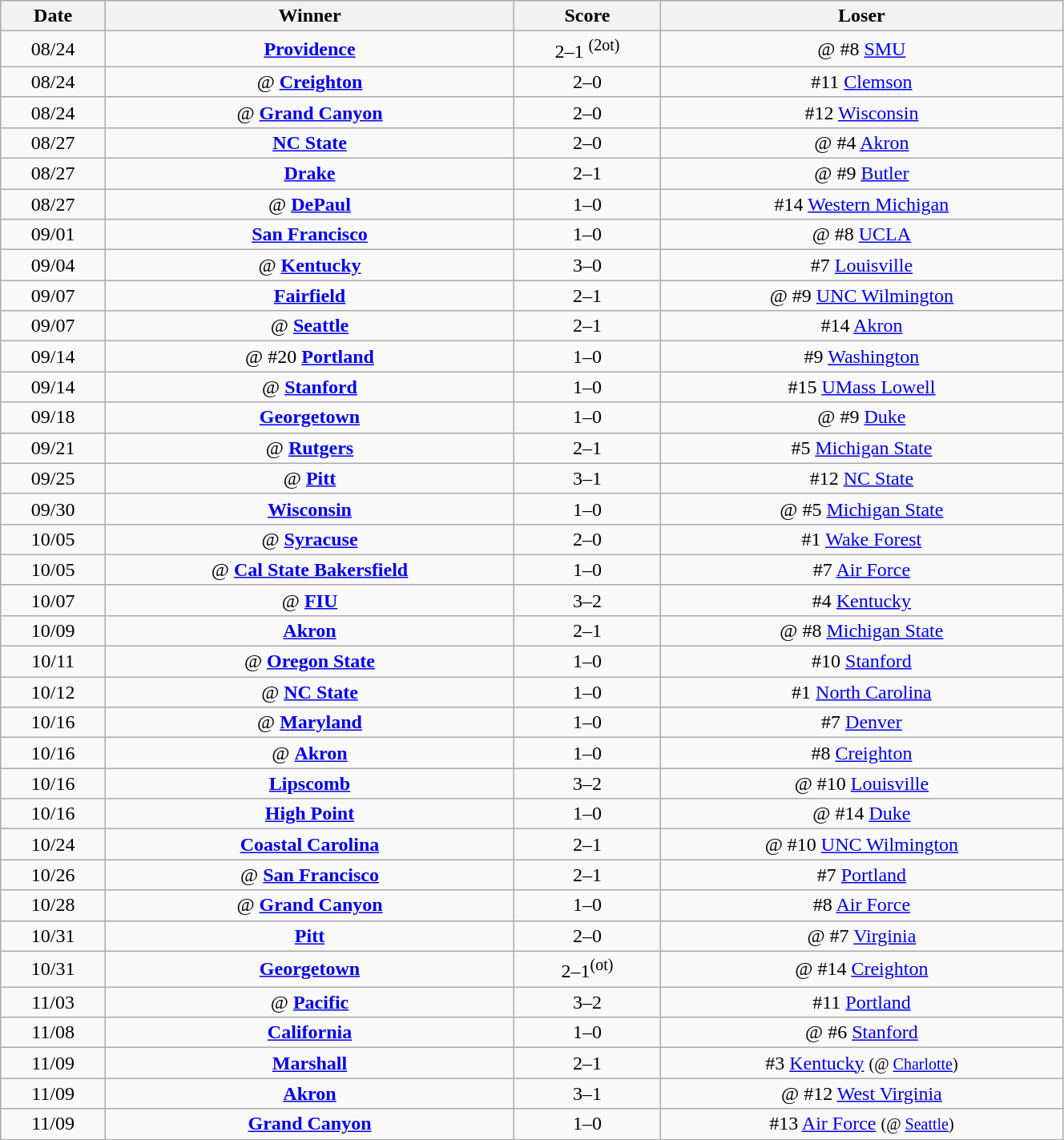<table class="wikitable" style="text-align:center; font-size:100%; width:70%">
<tr>
<th>Date</th>
<th>Winner</th>
<th>Score</th>
<th>Loser</th>
</tr>
<tr>
<td>08/24</td>
<td><strong><a href='#'>Providence</a></strong></td>
<td>2–1 <sup>(2ot)</sup></td>
<td>@ #8 <a href='#'>SMU</a></td>
</tr>
<tr>
<td>08/24</td>
<td>@ <strong><a href='#'>Creighton</a></strong></td>
<td>2–0</td>
<td>#11 <a href='#'>Clemson</a></td>
</tr>
<tr>
<td>08/24</td>
<td>@ <strong><a href='#'>Grand Canyon</a></strong></td>
<td>2–0</td>
<td>#12 <a href='#'>Wisconsin</a></td>
</tr>
<tr>
<td>08/27</td>
<td><strong><a href='#'>NC State</a></strong></td>
<td>2–0</td>
<td>@ #4 <a href='#'>Akron</a></td>
</tr>
<tr>
<td>08/27</td>
<td><strong><a href='#'>Drake</a></strong></td>
<td>2–1</td>
<td>@ #9 <a href='#'>Butler</a></td>
</tr>
<tr>
<td>08/27</td>
<td>@ <strong><a href='#'>DePaul</a></strong></td>
<td>1–0</td>
<td>#14 <a href='#'>Western Michigan</a></td>
</tr>
<tr>
<td>09/01</td>
<td><strong><a href='#'>San Francisco</a></strong></td>
<td>1–0</td>
<td>@ #8 <a href='#'>UCLA</a></td>
</tr>
<tr>
<td>09/04</td>
<td>@ <strong><a href='#'>Kentucky</a></strong></td>
<td>3–0</td>
<td>#7 <a href='#'>Louisville</a></td>
</tr>
<tr>
<td>09/07</td>
<td><strong><a href='#'>Fairfield</a></strong></td>
<td>2–1</td>
<td>@ #9 <a href='#'>UNC Wilmington</a></td>
</tr>
<tr>
<td>09/07</td>
<td>@ <strong><a href='#'>Seattle</a></strong></td>
<td>2–1</td>
<td>#14 <a href='#'>Akron</a></td>
</tr>
<tr>
<td>09/14</td>
<td>@ #20 <strong><a href='#'>Portland</a></strong></td>
<td>1–0</td>
<td>#9 <a href='#'>Washington</a></td>
</tr>
<tr>
<td>09/14</td>
<td>@  <strong><a href='#'>Stanford</a></strong></td>
<td>1–0</td>
<td>#15 <a href='#'>UMass Lowell</a></td>
</tr>
<tr>
<td>09/18</td>
<td><strong><a href='#'>Georgetown</a></strong></td>
<td>1–0</td>
<td>@ #9 <a href='#'>Duke</a></td>
</tr>
<tr>
<td>09/21</td>
<td>@ <strong><a href='#'>Rutgers</a></strong></td>
<td>2–1</td>
<td>#5 <a href='#'>Michigan State</a></td>
</tr>
<tr>
<td>09/25</td>
<td>@ <strong><a href='#'>Pitt</a></strong></td>
<td>3–1</td>
<td>#12 <a href='#'>NC State</a></td>
</tr>
<tr>
<td>09/30</td>
<td><strong><a href='#'>Wisconsin</a></strong></td>
<td>1–0</td>
<td>@ #5 <a href='#'>Michigan State</a></td>
</tr>
<tr>
<td>10/05</td>
<td>@  <strong><a href='#'>Syracuse</a></strong></td>
<td>2–0</td>
<td>#1 <a href='#'>Wake Forest</a></td>
</tr>
<tr>
<td>10/05</td>
<td>@ <strong><a href='#'>Cal State Bakersfield</a></strong></td>
<td>1–0</td>
<td>#7 <a href='#'>Air Force</a></td>
</tr>
<tr>
<td>10/07</td>
<td>@ <strong><a href='#'>FIU</a></strong></td>
<td>3–2</td>
<td>#4 <a href='#'>Kentucky</a></td>
</tr>
<tr>
<td>10/09</td>
<td><strong><a href='#'>Akron</a></strong></td>
<td>2–1</td>
<td>@ #8 <a href='#'>Michigan State</a></td>
</tr>
<tr>
<td>10/11</td>
<td>@ <strong><a href='#'>Oregon State</a></strong></td>
<td>1–0</td>
<td>#10 <a href='#'>Stanford</a></td>
</tr>
<tr>
<td>10/12</td>
<td>@ <strong><a href='#'>NC State</a></strong></td>
<td>1–0</td>
<td>#1 <a href='#'>North Carolina</a></td>
</tr>
<tr>
<td>10/16</td>
<td>@ <strong><a href='#'>Maryland</a></strong></td>
<td>1–0</td>
<td>#7 <a href='#'>Denver</a></td>
</tr>
<tr>
<td>10/16</td>
<td>@ <strong><a href='#'>Akron</a></strong></td>
<td>1–0</td>
<td>#8 <a href='#'>Creighton</a></td>
</tr>
<tr>
<td>10/16</td>
<td><strong><a href='#'>Lipscomb</a></strong></td>
<td>3–2</td>
<td>@ #10 <a href='#'>Louisville</a></td>
</tr>
<tr>
<td>10/16</td>
<td><strong><a href='#'>High Point</a></strong></td>
<td>1–0</td>
<td>@ #14 <a href='#'>Duke</a></td>
</tr>
<tr>
<td>10/24</td>
<td><strong><a href='#'>Coastal Carolina</a></strong></td>
<td>2–1</td>
<td>@ #10 <a href='#'>UNC Wilmington</a></td>
</tr>
<tr>
<td>10/26</td>
<td>@ <strong><a href='#'>San Francisco</a></strong></td>
<td>2–1</td>
<td>#7 <a href='#'>Portland</a></td>
</tr>
<tr>
<td>10/28</td>
<td>@ <strong><a href='#'>Grand Canyon</a></strong></td>
<td>1–0</td>
<td>#8 <a href='#'>Air Force</a></td>
</tr>
<tr>
<td>10/31</td>
<td><strong><a href='#'>Pitt</a></strong></td>
<td>2–0</td>
<td>@ #7 <a href='#'>Virginia</a></td>
</tr>
<tr>
<td>10/31</td>
<td><strong><a href='#'>Georgetown</a></strong></td>
<td>2–1<sup>(ot)</sup></td>
<td>@ #14 <a href='#'>Creighton</a></td>
</tr>
<tr>
<td>11/03</td>
<td>@ <strong><a href='#'>Pacific</a></strong></td>
<td>3–2</td>
<td>#11 <a href='#'>Portland</a></td>
</tr>
<tr>
<td>11/08</td>
<td><strong><a href='#'>California</a></strong></td>
<td>1–0</td>
<td>@ #6 <a href='#'>Stanford</a></td>
</tr>
<tr>
<td>11/09</td>
<td><strong><a href='#'>Marshall</a></strong></td>
<td>2–1</td>
<td>#3 <a href='#'>Kentucky</a> <small>(@ <a href='#'>Charlotte</a>)</small></td>
</tr>
<tr>
<td>11/09</td>
<td><strong><a href='#'>Akron</a></strong></td>
<td>3–1</td>
<td>@ #12 <a href='#'>West Virginia</a></td>
</tr>
<tr>
<td>11/09</td>
<td><strong><a href='#'>Grand Canyon</a></strong></td>
<td>1–0</td>
<td>#13  <a href='#'>Air Force</a> <small>(@ <a href='#'>Seattle</a>)</small></td>
</tr>
</table>
